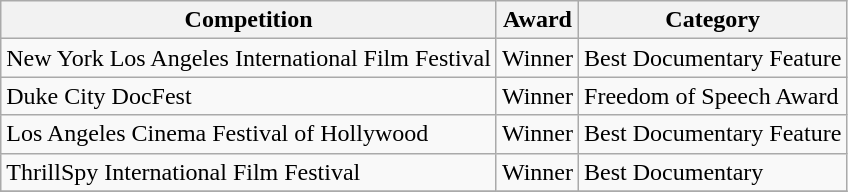<table class="wikitable">
<tr>
<th>Competition</th>
<th>Award</th>
<th>Category</th>
</tr>
<tr>
<td>New York Los Angeles International Film Festival</td>
<td>Winner</td>
<td>Best Documentary Feature</td>
</tr>
<tr>
<td>Duke City DocFest</td>
<td>Winner</td>
<td>Freedom of Speech Award</td>
</tr>
<tr>
<td>Los Angeles Cinema Festival of Hollywood</td>
<td>Winner</td>
<td>Best Documentary Feature</td>
</tr>
<tr>
<td>ThrillSpy International Film Festival</td>
<td>Winner</td>
<td>Best Documentary</td>
</tr>
<tr>
</tr>
</table>
